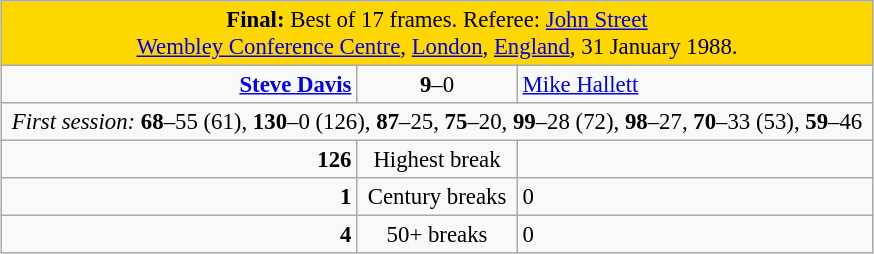<table class="wikitable" style="font-size: 95%; margin: 1em auto 1em auto;">
<tr>
<td colspan="3" align="center" bgcolor="#ffd700"><strong>Final:</strong> Best of 17 frames. Referee: <a href='#'>John Street</a><br><a href='#'>Wembley Conference Centre</a>, <a href='#'>London</a>, <a href='#'>England</a>, 31 January 1988.</td>
</tr>
<tr>
<td width="230" align="right"><strong><a href='#'>Steve Davis</a></strong><br></td>
<td width="100" align="center"><strong>9</strong>–0</td>
<td width="230"><a href='#'>Mike Hallett</a><br></td>
</tr>
<tr>
<td colspan="3" align="center" style="font-size: 100%"><em>First session:</em> <strong>68</strong>–55 (61), <strong>130</strong>–0 (126), <strong>87</strong>–25, <strong>75</strong>–20, <strong>99</strong>–28 (72), <strong>98</strong>–27, <strong>70</strong>–33 (53), <strong>59</strong>–46</td>
</tr>
<tr>
<td align="right"><strong>126</strong></td>
<td align="center">Highest break</td>
<td></td>
</tr>
<tr>
<td align="right"><strong>1</strong></td>
<td align="center">Century breaks</td>
<td>0</td>
</tr>
<tr>
<td align="right"><strong>4</strong></td>
<td align="center">50+ breaks</td>
<td>0</td>
</tr>
</table>
